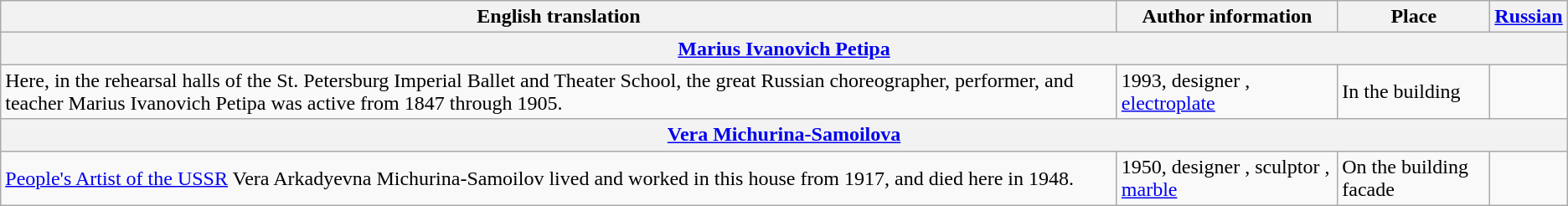<table class="wikitable">
<tr>
<th>English translation</th>
<th>Author information</th>
<th>Place</th>
<th><a href='#'>Russian</a></th>
</tr>
<tr>
<th colspan=4><a href='#'>Marius Ivanovich Petipa</a></th>
</tr>
<tr>
<td>Here, in the rehearsal halls of the St. Petersburg Imperial Ballet and Theater School, the great Russian choreographer, performer, and teacher Marius Ivanovich Petipa was active from 1847 through 1905.</td>
<td>1993, designer , <a href='#'>electroplate</a></td>
<td>In the building</td>
<td><small></small></td>
</tr>
<tr>
<th colspan=4><a href='#'>Vera Michurina-Samoilova</a></th>
</tr>
<tr>
<td><a href='#'>People's Artist of the USSR</a> Vera Arkadyevna Michurina-Samoilov lived and worked in this house from 1917, and died here in 1948.</td>
<td>1950, designer , sculptor , <a href='#'>marble</a></td>
<td>On the building facade</td>
<td><small></small></td>
</tr>
</table>
